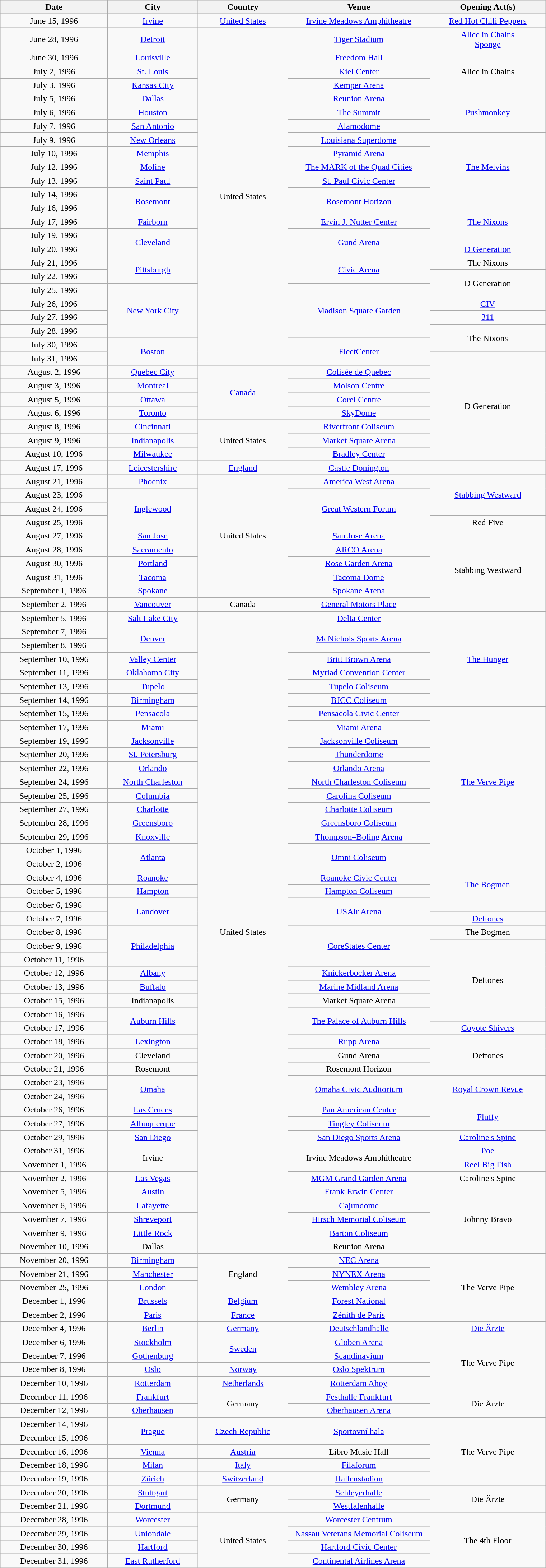<table class="wikitable plainrowheaders" style="text-align:center;">
<tr>
<th scope="col" style="width:12em;">Date</th>
<th scope="col" style="width:10em;">City</th>
<th scope="col" style="width:10em;">Country</th>
<th scope="col" style="width:16em;">Venue</th>
<th scope="col" style="width:13em;">Opening Act(s)</th>
</tr>
<tr>
<td>June 15, 1996</td>
<td><a href='#'>Irvine</a></td>
<td><a href='#'>United States</a></td>
<td><a href='#'>Irvine Meadows Amphitheatre</a></td>
<td><a href='#'>Red Hot Chili Peppers</a></td>
</tr>
<tr>
<td>June 28, 1996</td>
<td><a href='#'>Detroit</a></td>
<td rowspan="24">United States</td>
<td><a href='#'>Tiger Stadium</a></td>
<td><a href='#'>Alice in Chains</a><br><a href='#'>Sponge</a></td>
</tr>
<tr>
<td>June 30, 1996</td>
<td><a href='#'>Louisville</a></td>
<td><a href='#'>Freedom Hall</a></td>
<td rowspan="3">Alice in Chains</td>
</tr>
<tr>
<td>July 2, 1996</td>
<td><a href='#'>St. Louis</a></td>
<td><a href='#'>Kiel Center</a></td>
</tr>
<tr>
<td>July 3, 1996</td>
<td><a href='#'>Kansas City</a></td>
<td><a href='#'>Kemper Arena</a></td>
</tr>
<tr>
<td>July 5, 1996</td>
<td><a href='#'>Dallas</a></td>
<td><a href='#'>Reunion Arena</a></td>
<td rowspan="3"><a href='#'>Pushmonkey</a></td>
</tr>
<tr>
<td>July 6, 1996</td>
<td><a href='#'>Houston</a></td>
<td><a href='#'>The Summit</a></td>
</tr>
<tr>
<td>July 7, 1996</td>
<td><a href='#'>San Antonio</a></td>
<td><a href='#'>Alamodome</a></td>
</tr>
<tr>
<td>July 9, 1996</td>
<td><a href='#'>New Orleans</a></td>
<td><a href='#'>Louisiana Superdome</a></td>
<td rowspan="5"><a href='#'>The Melvins</a></td>
</tr>
<tr>
<td>July 10, 1996</td>
<td><a href='#'>Memphis</a></td>
<td><a href='#'>Pyramid Arena</a></td>
</tr>
<tr>
<td>July 12, 1996</td>
<td><a href='#'>Moline</a></td>
<td><a href='#'>The MARK of the Quad Cities</a></td>
</tr>
<tr>
<td>July 13, 1996</td>
<td><a href='#'>Saint Paul</a></td>
<td><a href='#'>St. Paul Civic Center</a></td>
</tr>
<tr>
<td>July 14, 1996</td>
<td rowspan="2"><a href='#'>Rosemont</a></td>
<td rowspan="2"><a href='#'>Rosemont Horizon</a></td>
</tr>
<tr>
<td>July 16, 1996</td>
<td rowspan="3"><a href='#'>The Nixons</a></td>
</tr>
<tr>
<td>July 17, 1996</td>
<td><a href='#'>Fairborn</a></td>
<td><a href='#'>Ervin J. Nutter Center</a></td>
</tr>
<tr>
<td>July 19, 1996</td>
<td rowspan="2"><a href='#'>Cleveland</a></td>
<td rowspan="2"><a href='#'>Gund Arena</a></td>
</tr>
<tr>
<td>July 20, 1996</td>
<td><a href='#'>D Generation</a></td>
</tr>
<tr>
<td>July 21, 1996</td>
<td rowspan="2"><a href='#'>Pittsburgh</a></td>
<td rowspan="2"><a href='#'>Civic Arena</a></td>
<td>The Nixons</td>
</tr>
<tr>
<td>July 22, 1996</td>
<td rowspan="2">D Generation</td>
</tr>
<tr>
<td>July 25, 1996</td>
<td rowspan="4"><a href='#'>New York City</a></td>
<td rowspan="4"><a href='#'>Madison Square Garden</a></td>
</tr>
<tr>
<td>July 26, 1996</td>
<td><a href='#'>CIV</a></td>
</tr>
<tr>
<td>July 27, 1996</td>
<td><a href='#'>311</a></td>
</tr>
<tr>
<td>July 28, 1996</td>
<td rowspan="2">The Nixons</td>
</tr>
<tr>
<td>July 30, 1996</td>
<td rowspan="2"><a href='#'>Boston</a></td>
<td rowspan="2"><a href='#'>FleetCenter</a></td>
</tr>
<tr>
<td>July 31, 1996</td>
<td rowspan="8">D Generation</td>
</tr>
<tr>
<td>August 2, 1996</td>
<td><a href='#'>Quebec City</a></td>
<td rowspan="4"><a href='#'>Canada</a></td>
<td><a href='#'>Colisée de Quebec</a></td>
</tr>
<tr>
<td>August 3, 1996</td>
<td><a href='#'>Montreal</a></td>
<td><a href='#'>Molson Centre</a></td>
</tr>
<tr>
<td>August 5, 1996</td>
<td><a href='#'>Ottawa</a></td>
<td><a href='#'>Corel Centre</a></td>
</tr>
<tr>
<td>August 6, 1996</td>
<td><a href='#'>Toronto</a></td>
<td><a href='#'>SkyDome</a></td>
</tr>
<tr>
<td>August 8, 1996</td>
<td><a href='#'>Cincinnati</a></td>
<td rowspan="3">United States</td>
<td><a href='#'>Riverfront Coliseum</a></td>
</tr>
<tr>
<td>August 9, 1996</td>
<td><a href='#'>Indianapolis</a></td>
<td><a href='#'>Market Square Arena</a></td>
</tr>
<tr>
<td>August 10, 1996</td>
<td><a href='#'>Milwaukee</a></td>
<td><a href='#'>Bradley Center</a></td>
</tr>
<tr>
<td>August 17, 1996</td>
<td><a href='#'>Leicestershire</a></td>
<td><a href='#'>England</a></td>
<td><a href='#'>Castle Donington</a></td>
<td></td>
</tr>
<tr>
<td>August 21, 1996</td>
<td><a href='#'>Phoenix</a></td>
<td rowspan="9">United States</td>
<td><a href='#'>America West Arena</a></td>
<td rowspan="3"><a href='#'>Stabbing Westward</a></td>
</tr>
<tr>
<td>August 23, 1996</td>
<td rowspan="3"><a href='#'>Inglewood</a></td>
<td rowspan="3"><a href='#'>Great Western Forum</a></td>
</tr>
<tr>
<td>August 24, 1996</td>
</tr>
<tr>
<td>August 25, 1996</td>
<td>Red Five</td>
</tr>
<tr>
<td>August 27, 1996</td>
<td><a href='#'>San Jose</a></td>
<td><a href='#'>San Jose Arena</a></td>
<td rowspan="6">Stabbing Westward</td>
</tr>
<tr>
<td>August 28, 1996</td>
<td><a href='#'>Sacramento</a></td>
<td><a href='#'>ARCO Arena</a></td>
</tr>
<tr>
<td>August 30, 1996</td>
<td><a href='#'>Portland</a></td>
<td><a href='#'>Rose Garden Arena</a></td>
</tr>
<tr>
<td>August 31, 1996</td>
<td><a href='#'>Tacoma</a></td>
<td><a href='#'>Tacoma Dome</a></td>
</tr>
<tr>
<td>September 1, 1996</td>
<td><a href='#'>Spokane</a></td>
<td><a href='#'>Spokane Arena</a></td>
</tr>
<tr>
<td>September 2, 1996</td>
<td><a href='#'>Vancouver</a></td>
<td>Canada</td>
<td><a href='#'>General Motors Place</a></td>
</tr>
<tr>
<td>September 5, 1996</td>
<td><a href='#'>Salt Lake City</a></td>
<td rowspan="47">United States</td>
<td><a href='#'>Delta Center</a></td>
<td rowspan="7"><a href='#'>The Hunger</a></td>
</tr>
<tr>
<td>September 7, 1996</td>
<td rowspan="2"><a href='#'>Denver</a></td>
<td rowspan="2"><a href='#'>McNichols Sports Arena</a></td>
</tr>
<tr>
<td>September 8, 1996</td>
</tr>
<tr>
<td>September 10, 1996</td>
<td><a href='#'>Valley Center</a></td>
<td><a href='#'>Britt Brown Arena</a></td>
</tr>
<tr>
<td>September 11, 1996</td>
<td><a href='#'>Oklahoma City</a></td>
<td><a href='#'>Myriad Convention Center</a></td>
</tr>
<tr>
<td>September 13, 1996</td>
<td><a href='#'>Tupelo</a></td>
<td><a href='#'>Tupelo Coliseum</a></td>
</tr>
<tr>
<td>September 14, 1996</td>
<td><a href='#'>Birmingham</a></td>
<td><a href='#'>BJCC Coliseum</a></td>
</tr>
<tr>
<td>September 15, 1996</td>
<td><a href='#'>Pensacola</a></td>
<td><a href='#'>Pensacola Civic Center</a></td>
<td rowspan="11"><a href='#'>The Verve Pipe</a></td>
</tr>
<tr>
<td>September 17, 1996</td>
<td><a href='#'>Miami</a></td>
<td><a href='#'>Miami Arena</a></td>
</tr>
<tr>
<td>September 19, 1996</td>
<td><a href='#'>Jacksonville</a></td>
<td><a href='#'>Jacksonville Coliseum</a></td>
</tr>
<tr>
<td>September 20, 1996</td>
<td><a href='#'>St. Petersburg</a></td>
<td><a href='#'>Thunderdome</a></td>
</tr>
<tr>
<td>September 22, 1996</td>
<td><a href='#'>Orlando</a></td>
<td><a href='#'>Orlando Arena</a></td>
</tr>
<tr>
<td>September 24, 1996</td>
<td><a href='#'>North Charleston</a></td>
<td><a href='#'>North Charleston Coliseum</a></td>
</tr>
<tr>
<td>September 25, 1996</td>
<td><a href='#'>Columbia</a></td>
<td><a href='#'>Carolina Coliseum</a></td>
</tr>
<tr>
<td>September 27, 1996</td>
<td><a href='#'>Charlotte</a></td>
<td><a href='#'>Charlotte Coliseum</a></td>
</tr>
<tr>
<td>September 28, 1996</td>
<td><a href='#'>Greensboro</a></td>
<td><a href='#'>Greensboro Coliseum</a></td>
</tr>
<tr>
<td>September 29, 1996</td>
<td><a href='#'>Knoxville</a></td>
<td><a href='#'>Thompson–Boling Arena</a></td>
</tr>
<tr>
<td>October 1, 1996</td>
<td rowspan="2"><a href='#'>Atlanta</a></td>
<td rowspan="2"><a href='#'>Omni Coliseum</a></td>
</tr>
<tr>
<td>October 2, 1996</td>
<td rowspan="4"><a href='#'>The Bogmen</a></td>
</tr>
<tr>
<td>October 4, 1996</td>
<td><a href='#'>Roanoke</a></td>
<td><a href='#'>Roanoke Civic Center</a></td>
</tr>
<tr>
<td>October 5, 1996</td>
<td><a href='#'>Hampton</a></td>
<td><a href='#'>Hampton Coliseum</a></td>
</tr>
<tr>
<td>October 6, 1996</td>
<td rowspan="2"><a href='#'>Landover</a></td>
<td rowspan="2"><a href='#'>USAir Arena</a></td>
</tr>
<tr>
<td>October 7, 1996</td>
<td><a href='#'>Deftones</a></td>
</tr>
<tr>
<td>October 8, 1996</td>
<td rowspan="3"><a href='#'>Philadelphia</a></td>
<td rowspan="3"><a href='#'>CoreStates Center</a></td>
<td>The Bogmen</td>
</tr>
<tr>
<td>October 9, 1996</td>
<td rowspan="6">Deftones</td>
</tr>
<tr>
<td>October 11, 1996</td>
</tr>
<tr>
<td>October 12, 1996</td>
<td><a href='#'>Albany</a></td>
<td><a href='#'>Knickerbocker Arena</a></td>
</tr>
<tr>
<td>October 13, 1996</td>
<td><a href='#'>Buffalo</a></td>
<td><a href='#'>Marine Midland Arena</a></td>
</tr>
<tr>
<td>October 15, 1996</td>
<td>Indianapolis</td>
<td>Market Square Arena</td>
</tr>
<tr>
<td>October 16, 1996</td>
<td rowspan="2"><a href='#'>Auburn Hills</a></td>
<td rowspan="2"><a href='#'>The Palace of Auburn Hills</a></td>
</tr>
<tr>
<td>October 17, 1996</td>
<td><a href='#'>Coyote Shivers</a></td>
</tr>
<tr>
<td>October 18, 1996</td>
<td><a href='#'>Lexington</a></td>
<td><a href='#'>Rupp Arena</a></td>
<td rowspan="3">Deftones</td>
</tr>
<tr>
<td>October 20, 1996</td>
<td>Cleveland</td>
<td>Gund Arena</td>
</tr>
<tr>
<td>October 21, 1996</td>
<td>Rosemont</td>
<td>Rosemont Horizon</td>
</tr>
<tr>
<td>October 23, 1996</td>
<td rowspan="2"><a href='#'>Omaha</a></td>
<td rowspan="2"><a href='#'>Omaha Civic Auditorium</a></td>
<td rowspan="2"><a href='#'>Royal Crown Revue</a></td>
</tr>
<tr>
<td>October 24, 1996</td>
</tr>
<tr>
<td>October 26, 1996</td>
<td><a href='#'>Las Cruces</a></td>
<td><a href='#'>Pan American Center</a></td>
<td rowspan="2"><a href='#'>Fluffy</a></td>
</tr>
<tr>
<td>October 27, 1996</td>
<td><a href='#'>Albuquerque</a></td>
<td><a href='#'>Tingley Coliseum</a></td>
</tr>
<tr>
<td>October 29, 1996</td>
<td><a href='#'>San Diego</a></td>
<td><a href='#'>San Diego Sports Arena</a></td>
<td><a href='#'>Caroline's Spine</a></td>
</tr>
<tr>
<td>October 31, 1996</td>
<td rowspan="2">Irvine</td>
<td rowspan="2">Irvine Meadows Amphitheatre</td>
<td><a href='#'>Poe</a></td>
</tr>
<tr>
<td>November 1, 1996</td>
<td><a href='#'>Reel Big Fish</a></td>
</tr>
<tr>
<td>November 2, 1996</td>
<td><a href='#'>Las Vegas</a></td>
<td><a href='#'>MGM Grand Garden Arena</a></td>
<td>Caroline's Spine</td>
</tr>
<tr>
<td>November 5, 1996</td>
<td><a href='#'>Austin</a></td>
<td><a href='#'>Frank Erwin Center</a></td>
<td rowspan="5">Johnny Bravo</td>
</tr>
<tr>
<td>November 6, 1996</td>
<td><a href='#'>Lafayette</a></td>
<td><a href='#'>Cajundome</a></td>
</tr>
<tr>
<td>November 7, 1996</td>
<td><a href='#'>Shreveport</a></td>
<td><a href='#'>Hirsch Memorial Coliseum</a></td>
</tr>
<tr>
<td>November 9, 1996</td>
<td><a href='#'>Little Rock</a></td>
<td><a href='#'>Barton Coliseum</a></td>
</tr>
<tr>
<td>November 10, 1996</td>
<td>Dallas</td>
<td>Reunion Arena</td>
</tr>
<tr>
<td>November 20, 1996</td>
<td><a href='#'>Birmingham</a></td>
<td rowspan="3">England</td>
<td><a href='#'>NEC Arena</a></td>
<td rowspan="5">The Verve Pipe</td>
</tr>
<tr>
<td>November 21, 1996</td>
<td><a href='#'>Manchester</a></td>
<td><a href='#'>NYNEX Arena</a></td>
</tr>
<tr>
<td>November 25, 1996</td>
<td><a href='#'>London</a></td>
<td><a href='#'>Wembley Arena</a></td>
</tr>
<tr>
<td>December 1, 1996</td>
<td><a href='#'>Brussels</a></td>
<td><a href='#'>Belgium</a></td>
<td><a href='#'>Forest National</a></td>
</tr>
<tr>
<td>December 2, 1996</td>
<td><a href='#'>Paris</a></td>
<td><a href='#'>France</a></td>
<td><a href='#'>Zénith de Paris</a></td>
</tr>
<tr>
<td>December 4, 1996</td>
<td><a href='#'>Berlin</a></td>
<td><a href='#'>Germany</a></td>
<td><a href='#'>Deutschlandhalle</a></td>
<td><a href='#'>Die Ärzte</a></td>
</tr>
<tr>
<td>December 6, 1996</td>
<td><a href='#'>Stockholm</a></td>
<td rowspan="2"><a href='#'>Sweden</a></td>
<td><a href='#'>Globen Arena</a></td>
<td rowspan="4">The Verve Pipe</td>
</tr>
<tr>
<td>December 7, 1996</td>
<td><a href='#'>Gothenburg</a></td>
<td><a href='#'>Scandinavium</a></td>
</tr>
<tr>
<td>December 8, 1996</td>
<td><a href='#'>Oslo</a></td>
<td><a href='#'>Norway</a></td>
<td><a href='#'>Oslo Spektrum</a></td>
</tr>
<tr>
<td>December 10, 1996</td>
<td><a href='#'>Rotterdam</a></td>
<td><a href='#'>Netherlands</a></td>
<td><a href='#'>Rotterdam Ahoy</a></td>
</tr>
<tr>
<td>December 11, 1996</td>
<td><a href='#'>Frankfurt</a></td>
<td rowspan="2">Germany</td>
<td><a href='#'>Festhalle Frankfurt</a></td>
<td rowspan="2">Die Ärzte</td>
</tr>
<tr>
<td>December 12, 1996</td>
<td><a href='#'>Oberhausen</a></td>
<td><a href='#'>Oberhausen Arena</a></td>
</tr>
<tr>
<td>December 14, 1996</td>
<td rowspan="2"><a href='#'>Prague</a></td>
<td rowspan="2"><a href='#'>Czech Republic</a></td>
<td rowspan="2"><a href='#'>Sportovní hala</a></td>
<td rowspan="5">The Verve Pipe</td>
</tr>
<tr>
<td>December 15, 1996</td>
</tr>
<tr>
<td>December 16, 1996</td>
<td><a href='#'>Vienna</a></td>
<td><a href='#'>Austria</a></td>
<td>Libro Music Hall</td>
</tr>
<tr>
<td>December 18, 1996</td>
<td><a href='#'>Milan</a></td>
<td><a href='#'>Italy</a></td>
<td><a href='#'>Filaforum</a></td>
</tr>
<tr>
<td>December 19, 1996</td>
<td><a href='#'>Zürich</a></td>
<td><a href='#'>Switzerland</a></td>
<td><a href='#'>Hallenstadion</a></td>
</tr>
<tr>
<td>December 20, 1996</td>
<td><a href='#'>Stuttgart</a></td>
<td rowspan="2">Germany</td>
<td><a href='#'>Schleyerhalle</a></td>
<td rowspan="2">Die Ärzte</td>
</tr>
<tr>
<td>December 21, 1996</td>
<td><a href='#'>Dortmund</a></td>
<td><a href='#'>Westfalenhalle</a></td>
</tr>
<tr>
<td>December 28, 1996</td>
<td><a href='#'>Worcester</a></td>
<td rowspan="4">United States</td>
<td><a href='#'>Worcester Centrum</a></td>
<td rowspan="4">The 4th Floor</td>
</tr>
<tr>
<td>December 29, 1996</td>
<td><a href='#'>Uniondale</a></td>
<td><a href='#'>Nassau Veterans Memorial Coliseum</a></td>
</tr>
<tr>
<td>December 30, 1996</td>
<td><a href='#'>Hartford</a></td>
<td><a href='#'>Hartford Civic Center</a></td>
</tr>
<tr>
<td>December 31, 1996</td>
<td><a href='#'>East Rutherford</a></td>
<td><a href='#'>Continental Airlines Arena</a></td>
</tr>
</table>
